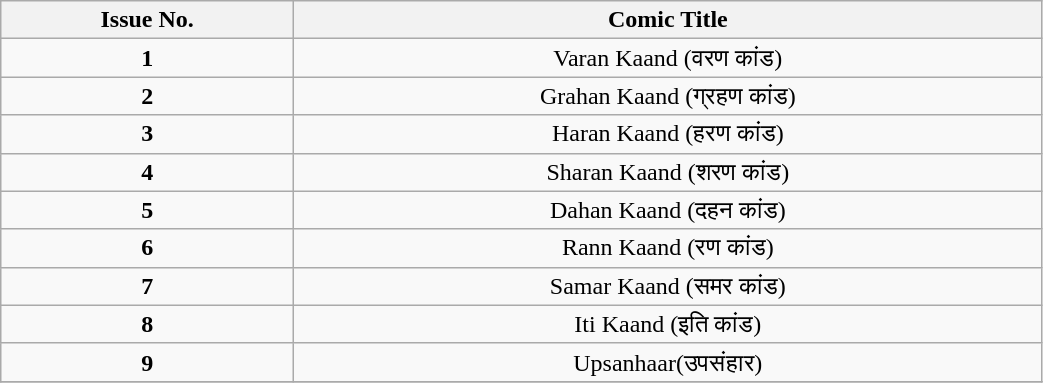<table class="wikitable" style="text-align: center; width: 55%;">
<tr>
<th>Issue No.</th>
<th>Comic Title</th>
</tr>
<tr>
<td><strong>1</strong></td>
<td>Varan Kaand (वरण कांड)</td>
</tr>
<tr>
<td><strong>2</strong></td>
<td>Grahan Kaand (ग्रहण कांड)</td>
</tr>
<tr>
<td><strong>3</strong></td>
<td>Haran Kaand (हरण कांड)</td>
</tr>
<tr>
<td><strong>4</strong></td>
<td>Sharan Kaand (शरण कांड)</td>
</tr>
<tr>
<td><strong>5</strong></td>
<td>Dahan Kaand (दहन कांड)</td>
</tr>
<tr>
<td><strong>6</strong></td>
<td>Rann Kaand (रण कांड)</td>
</tr>
<tr>
<td><strong>7</strong></td>
<td>Samar Kaand (समर कांड)</td>
</tr>
<tr>
<td><strong>8</strong></td>
<td>Iti Kaand (इति कांड)</td>
</tr>
<tr>
<td><strong>9</strong></td>
<td>Upsanhaar(उपसंहार)</td>
</tr>
<tr>
</tr>
</table>
